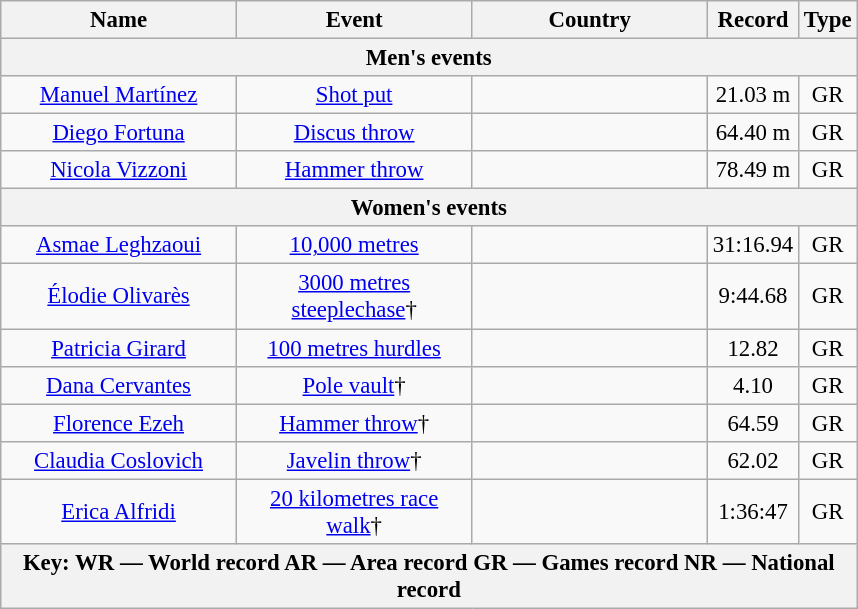<table class="wikitable" style="text-align: center; font-size:95%">
<tr>
<th width="150">Name</th>
<th width="150">Event</th>
<th width="150">Country</th>
<th width="25">Record</th>
<th width="25">Type</th>
</tr>
<tr>
<th colspan=5 align=center>Men's events</th>
</tr>
<tr>
<td><a href='#'>Manuel Martínez</a></td>
<td><a href='#'>Shot put</a></td>
<td></td>
<td>21.03 m</td>
<td>GR</td>
</tr>
<tr>
<td><a href='#'>Diego Fortuna</a></td>
<td><a href='#'>Discus throw</a></td>
<td></td>
<td>64.40 m</td>
<td>GR</td>
</tr>
<tr>
<td><a href='#'>Nicola Vizzoni</a></td>
<td><a href='#'>Hammer throw</a></td>
<td></td>
<td>78.49 m</td>
<td>GR</td>
</tr>
<tr>
<th colspan=5 align=center>Women's events</th>
</tr>
<tr>
<td><a href='#'>Asmae Leghzaoui</a></td>
<td><a href='#'>10,000 metres</a></td>
<td></td>
<td>31:16.94</td>
<td>GR</td>
</tr>
<tr>
<td><a href='#'>Élodie Olivarès</a></td>
<td><a href='#'>3000 metres steeplechase</a>†</td>
<td></td>
<td>9:44.68</td>
<td>GR</td>
</tr>
<tr>
<td><a href='#'>Patricia Girard</a></td>
<td><a href='#'>100 metres hurdles</a></td>
<td></td>
<td>12.82</td>
<td>GR</td>
</tr>
<tr>
<td><a href='#'>Dana Cervantes</a></td>
<td><a href='#'>Pole vault</a>†</td>
<td></td>
<td>4.10</td>
<td>GR</td>
</tr>
<tr>
<td><a href='#'>Florence Ezeh</a></td>
<td><a href='#'>Hammer throw</a>†</td>
<td></td>
<td>64.59</td>
<td>GR</td>
</tr>
<tr>
<td><a href='#'>Claudia Coslovich</a></td>
<td><a href='#'>Javelin throw</a>†</td>
<td></td>
<td>62.02</td>
<td>GR</td>
</tr>
<tr>
<td><a href='#'>Erica Alfridi</a></td>
<td><a href='#'>20 kilometres race walk</a>†</td>
<td></td>
<td>1:36:47</td>
<td>GR</td>
</tr>
<tr>
<th colspan=5 align=center>Key: WR — World record  AR — Area record  GR — Games record  NR — National record</th>
</tr>
</table>
